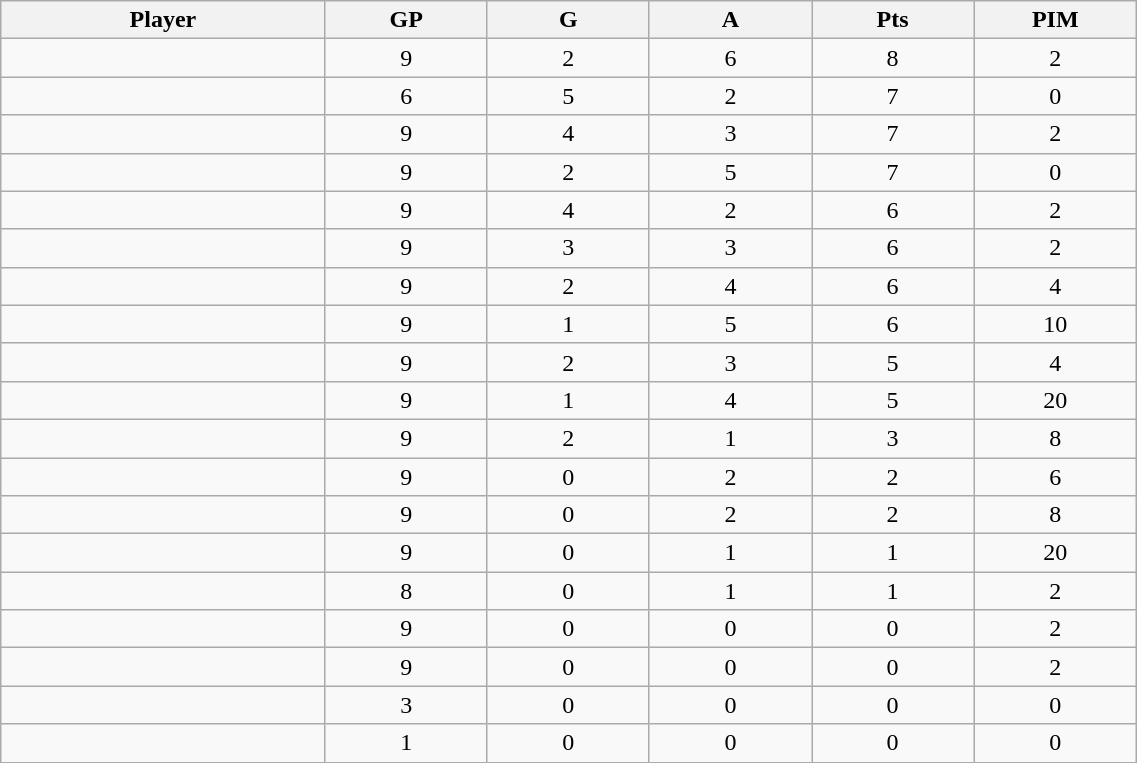<table class="wikitable sortable" width="60%">
<tr ALIGN="center">
<th bgcolor="#DDDDFF" width="10%">Player</th>
<th bgcolor="#DDDDFF" width="5%">GP</th>
<th bgcolor="#DDDDFF" width="5%">G</th>
<th bgcolor="#DDDDFF" width="5%">A</th>
<th bgcolor="#DDDDFF" width="5%">Pts</th>
<th bgcolor="#DDDDFF" width="5%">PIM</th>
</tr>
<tr align="center">
<td align="right"></td>
<td>9</td>
<td>2</td>
<td>6</td>
<td>8</td>
<td>2</td>
</tr>
<tr align="center">
<td align="right"></td>
<td>6</td>
<td>5</td>
<td>2</td>
<td>7</td>
<td>0</td>
</tr>
<tr align="center">
<td align="right"></td>
<td>9</td>
<td>4</td>
<td>3</td>
<td>7</td>
<td>2</td>
</tr>
<tr align="center">
<td align="right"></td>
<td>9</td>
<td>2</td>
<td>5</td>
<td>7</td>
<td>0</td>
</tr>
<tr align="center">
<td align="right"></td>
<td>9</td>
<td>4</td>
<td>2</td>
<td>6</td>
<td>2</td>
</tr>
<tr align="center">
<td align="right"></td>
<td>9</td>
<td>3</td>
<td>3</td>
<td>6</td>
<td>2</td>
</tr>
<tr align="center">
<td align="right"></td>
<td>9</td>
<td>2</td>
<td>4</td>
<td>6</td>
<td>4</td>
</tr>
<tr align="center">
<td align="right"></td>
<td>9</td>
<td>1</td>
<td>5</td>
<td>6</td>
<td>10</td>
</tr>
<tr align="center">
<td align="right"></td>
<td>9</td>
<td>2</td>
<td>3</td>
<td>5</td>
<td>4</td>
</tr>
<tr align="center">
<td align="right"></td>
<td>9</td>
<td>1</td>
<td>4</td>
<td>5</td>
<td>20</td>
</tr>
<tr align="center">
<td align="right"></td>
<td>9</td>
<td>2</td>
<td>1</td>
<td>3</td>
<td>8</td>
</tr>
<tr align="center">
<td align="right"></td>
<td>9</td>
<td>0</td>
<td>2</td>
<td>2</td>
<td>6</td>
</tr>
<tr align="center">
<td align="right"></td>
<td>9</td>
<td>0</td>
<td>2</td>
<td>2</td>
<td>8</td>
</tr>
<tr align="center">
<td align="right"></td>
<td>9</td>
<td>0</td>
<td>1</td>
<td>1</td>
<td>20</td>
</tr>
<tr align="center">
<td align="right"></td>
<td>8</td>
<td>0</td>
<td>1</td>
<td>1</td>
<td>2</td>
</tr>
<tr align="center">
<td align="right"></td>
<td>9</td>
<td>0</td>
<td>0</td>
<td>0</td>
<td>2</td>
</tr>
<tr align="center">
<td align="right"></td>
<td>9</td>
<td>0</td>
<td>0</td>
<td>0</td>
<td>2</td>
</tr>
<tr align="center">
<td align="right"></td>
<td>3</td>
<td>0</td>
<td>0</td>
<td>0</td>
<td>0</td>
</tr>
<tr align="center">
<td align="right"></td>
<td>1</td>
<td>0</td>
<td>0</td>
<td>0</td>
<td>0</td>
</tr>
</table>
